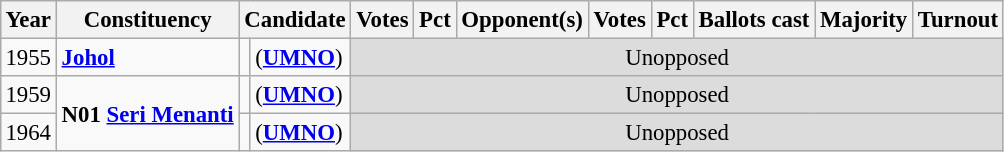<table class="wikitable" style="margin:0.5em ; font-size:95%">
<tr>
<th>Year</th>
<th>Constituency</th>
<th colspan=2>Candidate</th>
<th>Votes</th>
<th>Pct</th>
<th colspan=2>Opponent(s)</th>
<th>Votes</th>
<th>Pct</th>
<th>Ballots cast</th>
<th>Majority</th>
<th>Turnout</th>
</tr>
<tr>
<td>1955</td>
<td><strong><a href='#'>Johol</a></strong></td>
<td></td>
<td> (<a href='#'><strong>UMNO</strong></a>)</td>
<td colspan="9" style="background:#dcdcdc; text-align:center;">Unopposed</td>
</tr>
<tr>
<td>1959</td>
<td rowspan=2><strong>N01 <a href='#'>Seri Menanti</a></strong></td>
<td></td>
<td> (<a href='#'><strong>UMNO</strong></a>)</td>
<td colspan="9" style="background:#dcdcdc; text-align:center;">Unopposed</td>
</tr>
<tr>
<td>1964</td>
<td></td>
<td> (<a href='#'><strong>UMNO</strong></a>)</td>
<td colspan="9" style="background:#dcdcdc; text-align:center;">Unopposed</td>
</tr>
</table>
